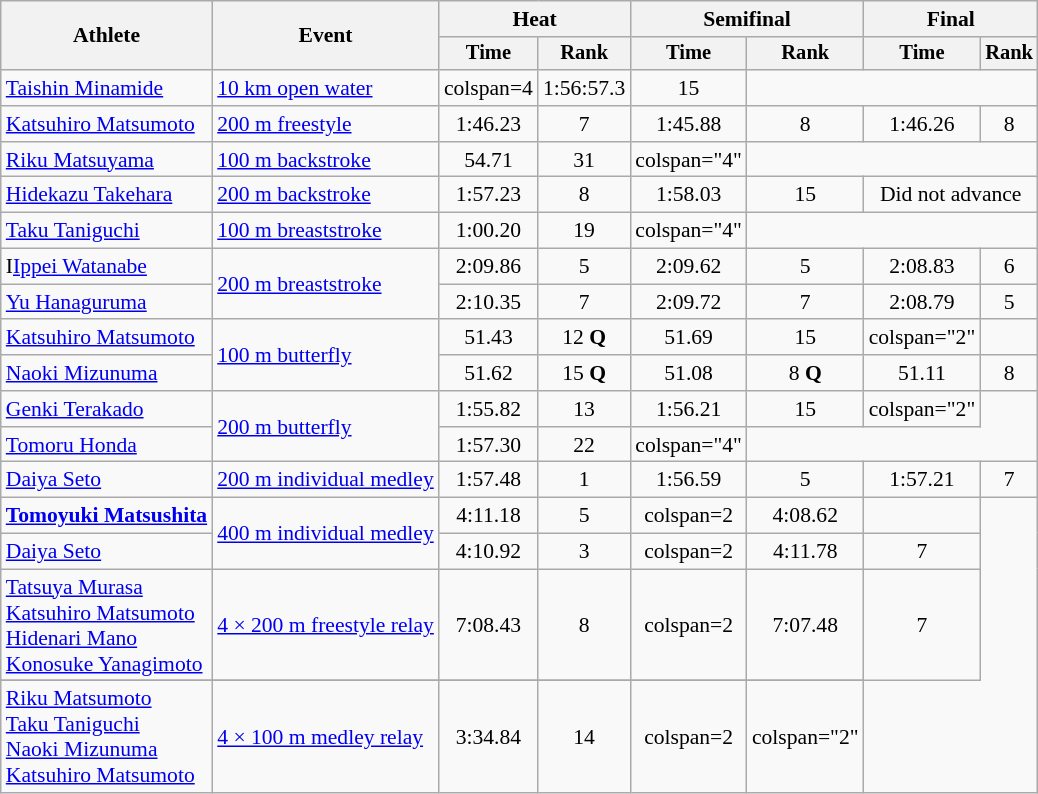<table class=wikitable style="font-size:90%;">
<tr>
<th rowspan=2>Athlete</th>
<th rowspan=2>Event</th>
<th colspan=2>Heat</th>
<th colspan=2>Semifinal</th>
<th colspan=2>Final</th>
</tr>
<tr style="font-size:95%">
<th>Time</th>
<th>Rank</th>
<th>Time</th>
<th>Rank</th>
<th>Time</th>
<th>Rank</th>
</tr>
<tr align=center>
<td align=left><a href='#'>Taishin Minamide</a></td>
<td align=left><a href='#'>10 km open water</a></td>
<td>colspan=4 </td>
<td>1:56:57.3</td>
<td>15</td>
</tr>
<tr align=center>
<td align=left><a href='#'>Katsuhiro Matsumoto</a></td>
<td align=left><a href='#'>200 m freestyle</a></td>
<td>1:46.23</td>
<td>7</td>
<td>1:45.88</td>
<td>8</td>
<td>1:46.26</td>
<td>8</td>
</tr>
<tr align=center>
<td align=left><a href='#'>Riku Matsuyama</a></td>
<td align=left><a href='#'>100 m backstroke</a></td>
<td>54.71</td>
<td>31</td>
<td>colspan="4" </td>
</tr>
<tr align=center>
<td align=left><a href='#'>Hidekazu Takehara</a></td>
<td align="left"><a href='#'>200 m backstroke</a></td>
<td>1:57.23</td>
<td>8</td>
<td>1:58.03</td>
<td>15</td>
<td colspan="2">Did not advance</td>
</tr>
<tr align="center">
<td align=left><a href='#'>Taku Taniguchi</a></td>
<td align="left"><a href='#'>100 m breaststroke</a></td>
<td>1:00.20</td>
<td>19</td>
<td>colspan="4" </td>
</tr>
<tr align=center>
<td align=left>I<a href='#'>Ippei Watanabe</a></td>
<td align=left rowspan=2><a href='#'>200 m breaststroke</a></td>
<td>2:09.86</td>
<td>5</td>
<td>2:09.62</td>
<td>5</td>
<td>2:08.83</td>
<td>6</td>
</tr>
<tr align=center>
<td align=left><a href='#'>Yu Hanaguruma</a></td>
<td>2:10.35</td>
<td>7</td>
<td>2:09.72</td>
<td>7</td>
<td>2:08.79</td>
<td>5</td>
</tr>
<tr align=center>
<td align=left><a href='#'>Katsuhiro Matsumoto</a></td>
<td align=left rowspan=2><a href='#'>100 m butterfly</a></td>
<td>51.43</td>
<td>12 <strong>Q</strong></td>
<td>51.69</td>
<td>15</td>
<td>colspan="2" </td>
</tr>
<tr align=center>
<td align=left><a href='#'>Naoki Mizunuma</a></td>
<td>51.62</td>
<td>15 <strong>Q</strong></td>
<td>51.08</td>
<td>8 <strong>Q</strong></td>
<td>51.11</td>
<td>8</td>
</tr>
<tr align=center>
<td align=left><a href='#'>Genki Terakado</a></td>
<td align=left rowspan=2><a href='#'>200 m butterfly</a></td>
<td>1:55.82</td>
<td>13</td>
<td>1:56.21</td>
<td>15</td>
<td>colspan="2" </td>
</tr>
<tr align=center>
<td align=left><a href='#'>Tomoru Honda</a></td>
<td>1:57.30</td>
<td>22</td>
<td>colspan="4" </td>
</tr>
<tr align=center>
<td align=left><a href='#'>Daiya Seto</a></td>
<td align="left"><a href='#'>200 m individual medley</a></td>
<td>1:57.48</td>
<td>1</td>
<td>1:56.59</td>
<td>5</td>
<td>1:57.21</td>
<td>7</td>
</tr>
<tr align="center">
<td align="left"><strong><a href='#'>Tomoyuki Matsushita</a></strong></td>
<td rowspan="2" align="left"><a href='#'>400 m individual medley</a></td>
<td>4:11.18</td>
<td>5</td>
<td>colspan=2 </td>
<td>4:08.62</td>
<td></td>
</tr>
<tr align="center">
<td align="left"><a href='#'>Daiya Seto</a></td>
<td>4:10.92</td>
<td>3</td>
<td>colspan=2 </td>
<td>4:11.78</td>
<td>7</td>
</tr>
<tr align=center>
<td align=left><a href='#'>Tatsuya Murasa</a><br><a href='#'>Katsuhiro Matsumoto</a><br><a href='#'>Hidenari Mano</a><br><a href='#'>Konosuke Yanagimoto</a></td>
<td align=left><a href='#'>4 × 200 m freestyle relay</a></td>
<td>7:08.43</td>
<td>8</td>
<td>colspan=2 </td>
<td>7:07.48</td>
<td>7</td>
</tr>
<tr>
</tr>
<tr align=center>
<td align=left><a href='#'>Riku Matsumoto</a><br><a href='#'>Taku Taniguchi</a><br><a href='#'>Naoki Mizunuma</a><br><a href='#'>Katsuhiro Matsumoto</a></td>
<td align=left><a href='#'>4 × 100 m medley relay</a></td>
<td>3:34.84</td>
<td>14</td>
<td>colspan=2 </td>
<td>colspan="2" </td>
</tr>
</table>
